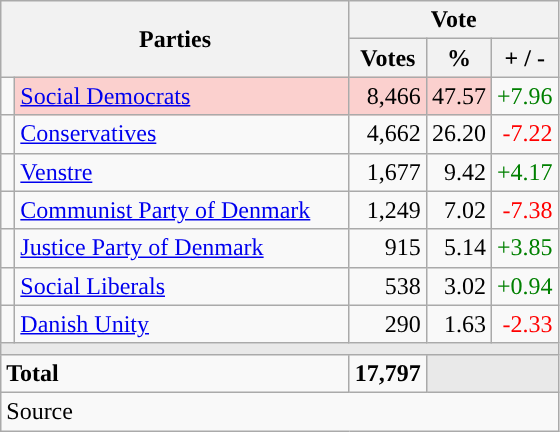<table class="wikitable" style="text-align:right;">
<tr>
<th style="text-align:centre;" rowspan="2" colspan="2" width="225">Parties</th>
<th colspan="3">Vote</th>
</tr>
<tr>
<th width="15">Votes</th>
<th width="15">%</th>
<th width="15">+ / -</th>
</tr>
<tr>
<td width="2" style="color:inherit;background:"></td>
<td bgcolor=#fbd0ce  align="left"><a href='#'>Social Democrats</a></td>
<td bgcolor=#fbd0ce>8,466</td>
<td bgcolor=#fbd0ce>47.57</td>
<td style=color:green;>+7.96</td>
</tr>
<tr>
<td width="2" style="color:inherit;background:"></td>
<td align="left"><a href='#'>Conservatives</a></td>
<td>4,662</td>
<td>26.20</td>
<td style=color:red;>-7.22</td>
</tr>
<tr>
<td width="2" style="color:inherit;background:"></td>
<td align="left"><a href='#'>Venstre</a></td>
<td>1,677</td>
<td>9.42</td>
<td style=color:green;>+4.17</td>
</tr>
<tr>
<td width="2" style="color:inherit;background:"></td>
<td align="left"><a href='#'>Communist Party of Denmark</a></td>
<td>1,249</td>
<td>7.02</td>
<td style=color:red;>-7.38</td>
</tr>
<tr>
<td width="2" style="color:inherit;background:"></td>
<td align="left"><a href='#'>Justice Party of Denmark</a></td>
<td>915</td>
<td>5.14</td>
<td style=color:green;>+3.85</td>
</tr>
<tr>
<td width="2" style="color:inherit;background:"></td>
<td align="left"><a href='#'>Social Liberals</a></td>
<td>538</td>
<td>3.02</td>
<td style=color:green;>+0.94</td>
</tr>
<tr>
<td width="2" style="color:inherit;background:"></td>
<td align="left"><a href='#'>Danish Unity</a></td>
<td>290</td>
<td>1.63</td>
<td style=color:red;>-2.33</td>
</tr>
<tr>
<td colspan="7" bgcolor="#E9E9E9"></td>
</tr>
<tr>
<td align="left" colspan="2"><strong>Total</strong></td>
<td><strong>17,797</strong></td>
<td bgcolor="#E9E9E9" colspan="2"></td>
</tr>
<tr>
<td align="left" colspan="6">Source</td>
</tr>
</table>
